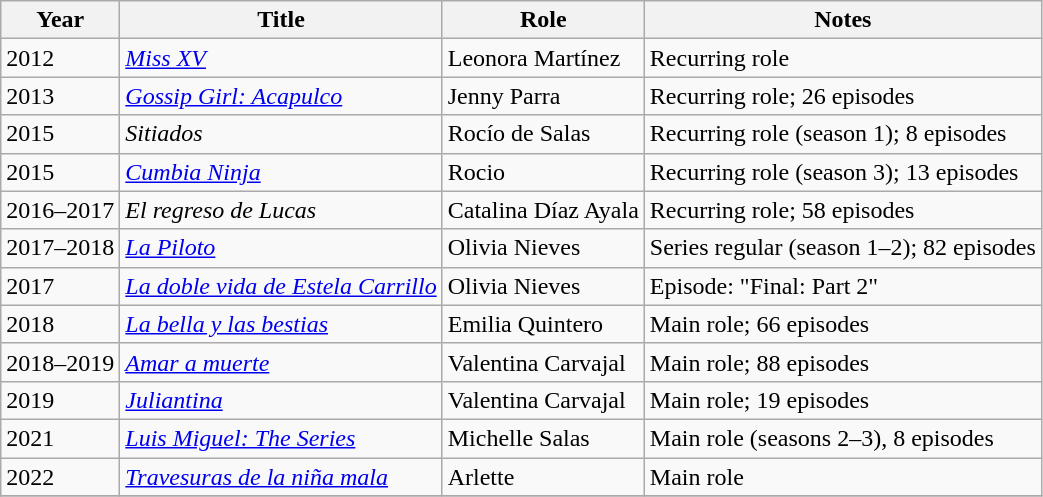<table class="wikitable sortable">
<tr>
<th>Year</th>
<th>Title</th>
<th>Role</th>
<th>Notes</th>
</tr>
<tr>
<td>2012</td>
<td><em><a href='#'>Miss XV</a></em></td>
<td>Leonora Martínez</td>
<td>Recurring role</td>
</tr>
<tr>
<td>2013</td>
<td><em><a href='#'>Gossip Girl: Acapulco</a></em></td>
<td>Jenny Parra</td>
<td>Recurring role; 26 episodes</td>
</tr>
<tr>
<td>2015</td>
<td><em>Sitiados</em></td>
<td>Rocío de Salas</td>
<td>Recurring role (season 1); 8 episodes</td>
</tr>
<tr>
<td>2015</td>
<td><em><a href='#'>Cumbia Ninja</a></em></td>
<td>Rocio</td>
<td>Recurring role (season 3); 13 episodes</td>
</tr>
<tr>
<td>2016–2017</td>
<td><em>El regreso de Lucas</em></td>
<td>Catalina Díaz Ayala</td>
<td>Recurring role; 58 episodes</td>
</tr>
<tr>
<td>2017–2018</td>
<td><em><a href='#'>La Piloto</a></em></td>
<td>Olivia Nieves</td>
<td>Series regular (season 1–2); 82 episodes</td>
</tr>
<tr>
<td>2017</td>
<td><em><a href='#'>La doble vida de Estela Carrillo</a></em></td>
<td>Olivia Nieves</td>
<td>Episode: "Final: Part 2"</td>
</tr>
<tr>
<td>2018</td>
<td><em><a href='#'>La bella y las bestias</a></em></td>
<td>Emilia Quintero</td>
<td>Main role; 66 episodes</td>
</tr>
<tr>
<td>2018–2019</td>
<td><em><a href='#'>Amar a muerte</a></em></td>
<td>Valentina Carvajal</td>
<td>Main role; 88 episodes</td>
</tr>
<tr>
<td>2019</td>
<td><em><a href='#'>Juliantina</a></em></td>
<td>Valentina Carvajal</td>
<td>Main role; 19 episodes</td>
</tr>
<tr>
<td>2021</td>
<td><em><a href='#'>Luis Miguel: The Series</a></em></td>
<td>Michelle Salas</td>
<td>Main role (seasons 2–3), 8 episodes</td>
</tr>
<tr>
<td>2022</td>
<td><em><a href='#'>Travesuras de la niña mala</a></em></td>
<td>Arlette</td>
<td>Main role</td>
</tr>
<tr>
</tr>
</table>
